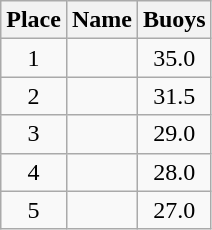<table class="wikitable" style="text-align:center">
<tr>
<th>Place</th>
<th>Name</th>
<th>Buoys</th>
</tr>
<tr>
<td>1</td>
<td align=left></td>
<td>35.0</td>
</tr>
<tr>
<td>2</td>
<td align=left></td>
<td>31.5</td>
</tr>
<tr>
<td>3</td>
<td align=left></td>
<td>29.0</td>
</tr>
<tr>
<td>4</td>
<td align=left></td>
<td>28.0</td>
</tr>
<tr>
<td>5</td>
<td align=left></td>
<td>27.0</td>
</tr>
</table>
